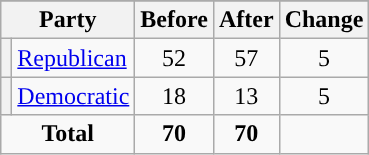<table class="wikitable" style="text-align:center;">
<tr>
</tr>
<tr>
<th colspan=2>Party</th>
<th>Before</th>
<th>After</th>
<th>Change</th>
</tr>
<tr>
<th style="background-color:"></th>
<td style="text-align:left;"><a href='#'>Republican</a></td>
<td>52</td>
<td>57</td>
<td> 5</td>
</tr>
<tr>
<th style="background-color:"></th>
<td style="text-align:left;"><a href='#'>Democratic</a></td>
<td>18</td>
<td>13</td>
<td> 5</td>
</tr>
<tr>
<td colspan=2><strong>Total</strong></td>
<td><strong>70</strong></td>
<td><strong>70</strong></td>
<td></td>
</tr>
</table>
